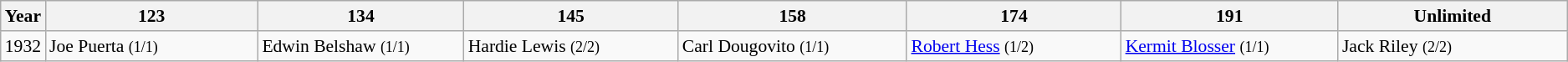<table class="wikitable sortable" style="font-size: 90%">
<tr>
<th>Year</th>
<th width=300>123</th>
<th width=275>134</th>
<th width=300>145</th>
<th width=300>158</th>
<th width=300>174</th>
<th width=300>191</th>
<th width=300>Unlimited</th>
</tr>
<tr>
<td>1932</td>
<td>Joe Puerta <small>(1/1)</small></td>
<td>Edwin Belshaw <small>(1/1)</small></td>
<td>Hardie Lewis <small>(2/2)</small></td>
<td>Carl Dougovito <small>(1/1)</small></td>
<td><a href='#'>Robert Hess</a> <small>(1/2)</small></td>
<td><a href='#'>Kermit Blosser</a> <small>(1/1)</small></td>
<td>Jack Riley <small>(2/2)</small></td>
</tr>
</table>
